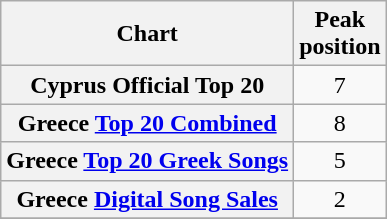<table class="wikitable sortable plainrowheaders" style="text-align:center">
<tr>
<th scope="col">Chart</th>
<th scope="col">Peak<br>position</th>
</tr>
<tr>
<th scope="row">Cyprus Official Top 20</th>
<td>7</td>
</tr>
<tr>
<th scope="row">Greece <a href='#'>Top 20 Combined</a></th>
<td>8</td>
</tr>
<tr>
<th scope="row">Greece <a href='#'>Top 20 Greek Songs</a></th>
<td>5</td>
</tr>
<tr>
<th scope="row">Greece <a href='#'>Digital Song Sales</a></th>
<td>2</td>
</tr>
<tr>
</tr>
</table>
